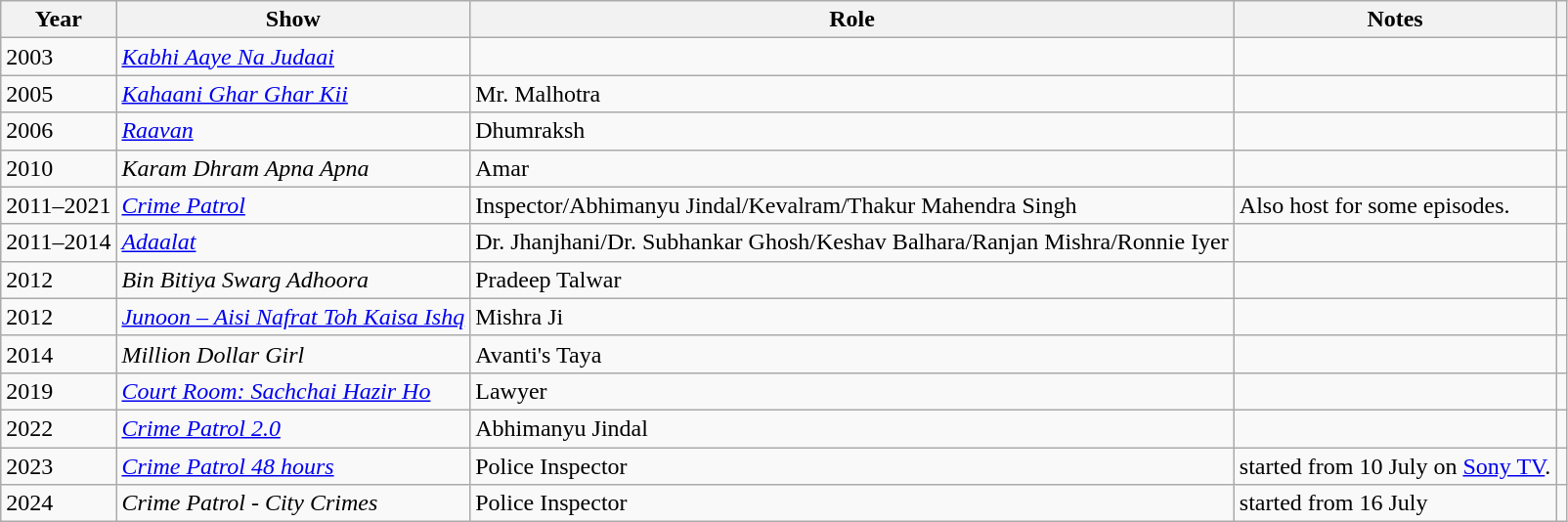<table class="wikitable sortable plainrowheaders">
<tr>
<th scope="col">Year</th>
<th scope="col">Show</th>
<th scope="col">Role</th>
<th scope="col" class="unsortable">Notes</th>
<th scope="col" class="unsortable"></th>
</tr>
<tr>
<td>2003</td>
<td><em><a href='#'>Kabhi Aaye Na Judaai</a></em></td>
<td></td>
<td></td>
<td></td>
</tr>
<tr>
<td>2005</td>
<td><em><a href='#'>Kahaani Ghar Ghar Kii</a></em></td>
<td>Mr. Malhotra</td>
<td></td>
<td></td>
</tr>
<tr>
<td>2006</td>
<td><a href='#'><em>Raavan</em></a></td>
<td>Dhumraksh</td>
<td></td>
<td></td>
</tr>
<tr>
<td>2010</td>
<td><em>Karam Dhram Apna Apna</em></td>
<td>Amar</td>
<td></td>
<td></td>
</tr>
<tr>
<td>2011–2021</td>
<td><a href='#'><em>Crime Patrol</em></a></td>
<td>Inspector/Abhimanyu Jindal/Kevalram/Thakur Mahendra Singh</td>
<td>Also host for some episodes.</td>
<td></td>
</tr>
<tr>
<td>2011–2014</td>
<td><em><a href='#'>Adaalat</a></em></td>
<td>Dr. Jhanjhani/Dr. Subhankar Ghosh/Keshav Balhara/Ranjan Mishra/Ronnie Iyer</td>
<td></td>
<td></td>
</tr>
<tr>
<td>2012</td>
<td><em>Bin Bitiya Swarg Adhoora</em></td>
<td>Pradeep Talwar</td>
<td></td>
<td></td>
</tr>
<tr>
<td>2012</td>
<td><em><a href='#'>Junoon – Aisi Nafrat Toh Kaisa Ishq</a></em></td>
<td>Mishra Ji</td>
<td></td>
<td></td>
</tr>
<tr>
<td>2014</td>
<td><em>Million Dollar Girl</em></td>
<td>Avanti's Taya</td>
<td></td>
<td></td>
</tr>
<tr>
<td>2019</td>
<td><a href='#'><em>Court Room: Sachchai Hazir Ho</em></a></td>
<td>Lawyer</td>
<td></td>
<td></td>
</tr>
<tr>
<td>2022</td>
<td><em><a href='#'>Crime Patrol 2.0</a></em></td>
<td>Abhimanyu Jindal</td>
<td></td>
<td></td>
</tr>
<tr>
<td>2023</td>
<td><em><a href='#'>Crime Patrol 48 hours</a></em></td>
<td>Police Inspector</td>
<td>started from 10 July on <a href='#'>Sony TV</a>.</td>
<td></td>
</tr>
<tr>
<td>2024</td>
<td><em>Crime Patrol - City Crimes</em></td>
<td>Police Inspector</td>
<td>started from 16 July</td>
<td></td>
</tr>
</table>
